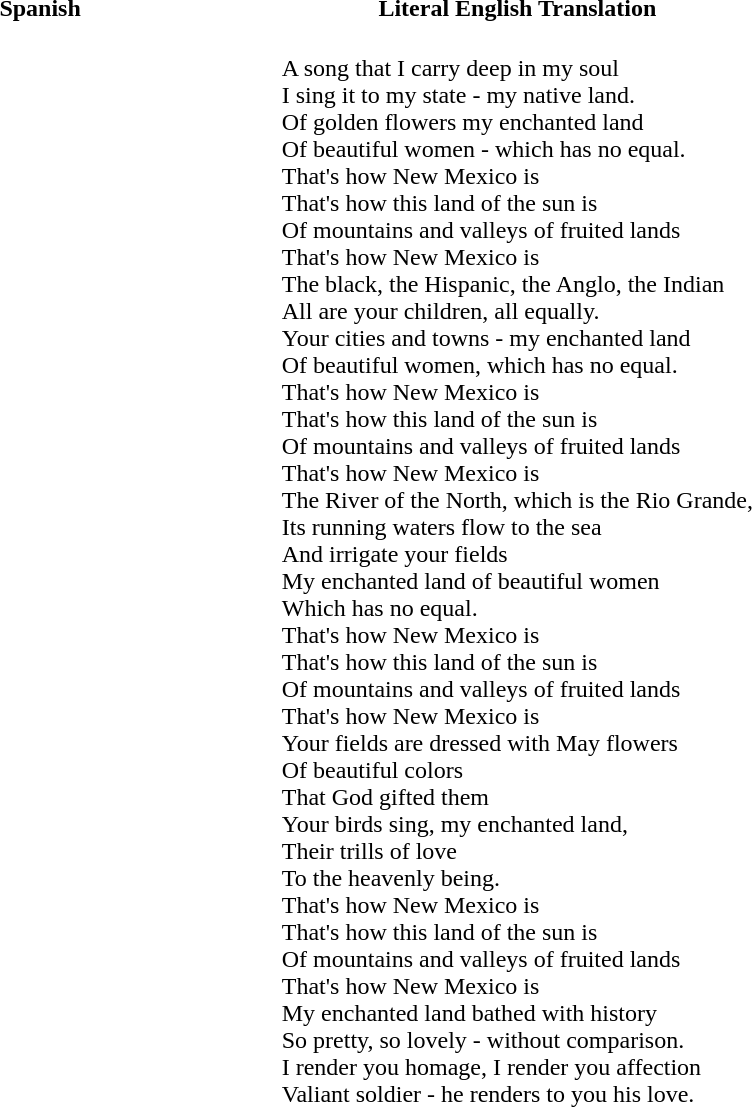<table>
<tr>
<th Width=50%>Spanish</th>
<th Width=50%>Literal English Translation</th>
</tr>
<tr>
<td><br><br>
<br>
<br>
<br><br>
<br>
<br>
<br><br>
<br>
<br>
<br><br>
<br>
<br>
<br><br>
<br>
<br>
<br>
<br><br>
<br>
<br>
<br><br>
<br>
<br>
<br>
<br>
<br><br>
<br>
<br>
<br><br>
<br>
<br>
<br></td>
<td><br>A song that I carry deep in my soul<br>
I sing it to my state - my native land.<br>
Of golden flowers my enchanted land<br>
Of beautiful women - which has no equal.<br>That's how New Mexico is<br>
That's how this land of the sun is<br>
Of mountains and valleys of fruited lands<br>
That's how New Mexico is<br>The black, the Hispanic, the Anglo, the Indian<br>
All are your children, all equally.<br>
Your cities and towns - my enchanted land<br>
Of beautiful women, which has no equal.<br>That's how New Mexico is<br>
That's how this land of the sun is<br>
Of mountains and valleys of fruited lands<br>
That's how New Mexico is<br>The River of the North, which is the Rio Grande,<br>
Its running waters flow to the sea<br>
And irrigate your fields<br>
My enchanted land of beautiful women<br>
Which has no equal.<br>That's how New Mexico is<br>
That's how this land of the sun is<br>
Of mountains and valleys of fruited lands<br>
That's how New Mexico is<br>Your fields are dressed with May flowers<br>
Of beautiful colors<br>
That God gifted them<br>
Your birds sing, my enchanted land,<br>
Their trills of love<br>
To the heavenly being.<br>That's how New Mexico is<br>
That's how this land of the sun is<br>
Of mountains and valleys of fruited lands<br>
That's how New Mexico is<br>My enchanted land bathed with history<br>
So pretty, so lovely - without comparison.<br>
I render you homage, I render you affection <br>
Valiant soldier - he renders to you his love.<br></td>
</tr>
</table>
